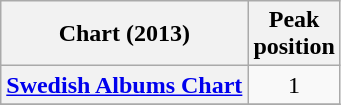<table class="wikitable sortable plainrowheaders" border="1">
<tr>
<th scope="col">Chart (2013)</th>
<th scope="col">Peak<br>position</th>
</tr>
<tr>
<th scope="row"><a href='#'>Swedish Albums Chart</a></th>
<td align="center">1</td>
</tr>
<tr>
</tr>
</table>
